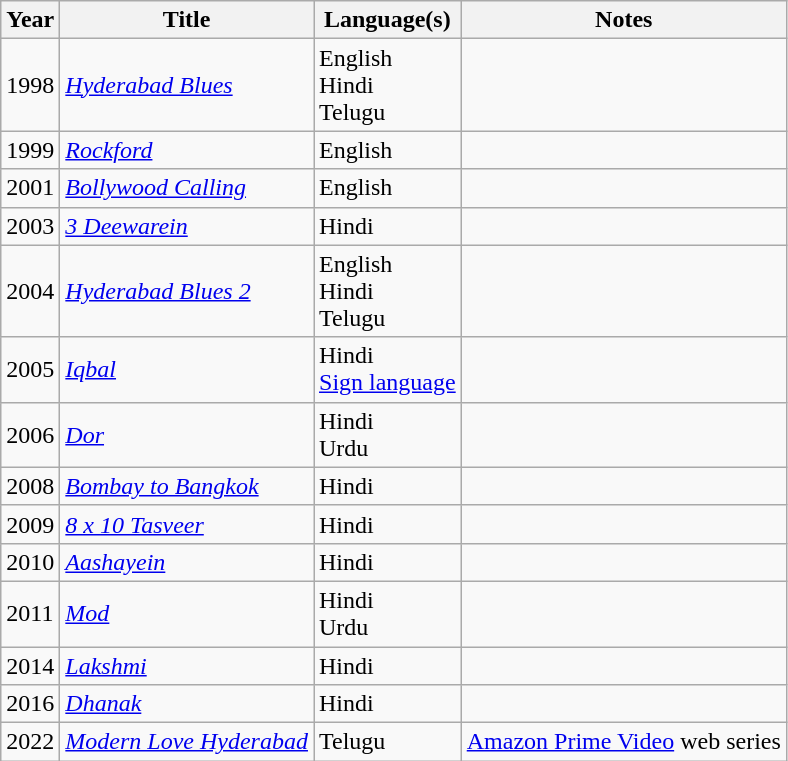<table class="wikitable sortable">
<tr>
<th>Year</th>
<th>Title</th>
<th>Language(s)</th>
<th>Notes</th>
</tr>
<tr>
<td>1998</td>
<td><em><a href='#'>Hyderabad Blues</a></em></td>
<td>English<br>Hindi<br>Telugu</td>
<td></td>
</tr>
<tr>
<td>1999</td>
<td><em><a href='#'>Rockford</a></em></td>
<td>English</td>
<td></td>
</tr>
<tr>
<td>2001</td>
<td><em><a href='#'>Bollywood Calling</a></em></td>
<td>English</td>
<td></td>
</tr>
<tr>
<td>2003</td>
<td><em><a href='#'>3 Deewarein</a></em></td>
<td>Hindi</td>
<td></td>
</tr>
<tr>
<td>2004</td>
<td><em><a href='#'>Hyderabad Blues 2</a></em></td>
<td>English<br>Hindi<br>Telugu</td>
<td></td>
</tr>
<tr>
<td>2005</td>
<td><em><a href='#'>Iqbal</a></em></td>
<td>Hindi<br><a href='#'>Sign language</a></td>
<td></td>
</tr>
<tr>
<td>2006</td>
<td><em><a href='#'>Dor</a></em></td>
<td>Hindi<br>Urdu</td>
<td></td>
</tr>
<tr>
<td>2008</td>
<td><em><a href='#'>Bombay to Bangkok</a></em></td>
<td>Hindi</td>
<td></td>
</tr>
<tr>
<td>2009</td>
<td><em><a href='#'>8 x 10 Tasveer</a></em></td>
<td>Hindi</td>
<td></td>
</tr>
<tr>
<td>2010</td>
<td><em><a href='#'>Aashayein</a></em></td>
<td>Hindi</td>
<td></td>
</tr>
<tr>
<td>2011</td>
<td><em><a href='#'>Mod</a></em></td>
<td>Hindi<br>Urdu</td>
<td></td>
</tr>
<tr>
<td>2014</td>
<td><em><a href='#'>Lakshmi</a></em></td>
<td>Hindi</td>
<td></td>
</tr>
<tr>
<td>2016</td>
<td><em><a href='#'>Dhanak</a></em></td>
<td>Hindi</td>
<td></td>
</tr>
<tr>
<td>2022</td>
<td><em><a href='#'>Modern Love Hyderabad</a></em></td>
<td>Telugu</td>
<td><a href='#'>Amazon Prime Video</a> web series</td>
</tr>
</table>
